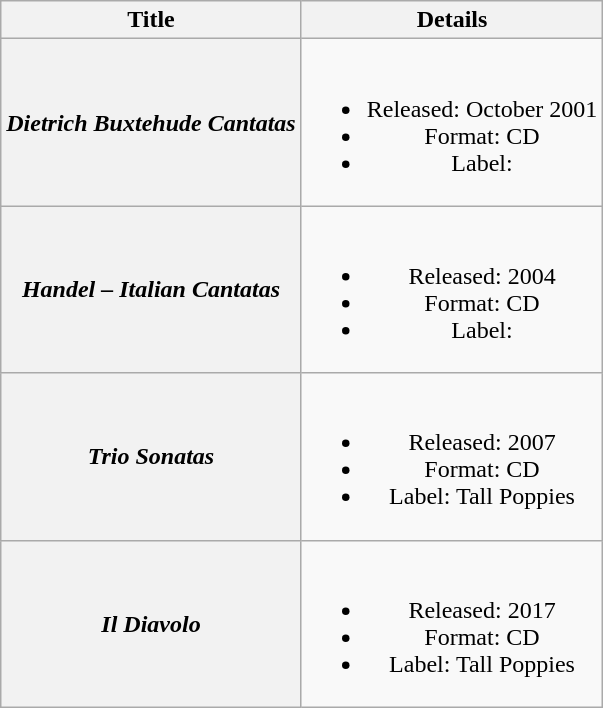<table class="wikitable plainrowheaders" style="text-align:center;" border="1">
<tr>
<th>Title</th>
<th>Details</th>
</tr>
<tr>
<th scope="row"><em>Dietrich Buxtehude Cantatas</em></th>
<td><br><ul><li>Released: October 2001</li><li>Format: CD</li><li>Label:</li></ul></td>
</tr>
<tr>
<th scope="row"><em>Handel – Italian Cantatas</em></th>
<td><br><ul><li>Released: 2004</li><li>Format: CD</li><li>Label:</li></ul></td>
</tr>
<tr>
<th scope="row"><em>Trio Sonatas</em></th>
<td><br><ul><li>Released: 2007</li><li>Format: CD</li><li>Label: Tall Poppies</li></ul></td>
</tr>
<tr>
<th scope="row"><em>Il Diavolo</em></th>
<td><br><ul><li>Released: 2017</li><li>Format: CD</li><li>Label: Tall Poppies</li></ul></td>
</tr>
</table>
